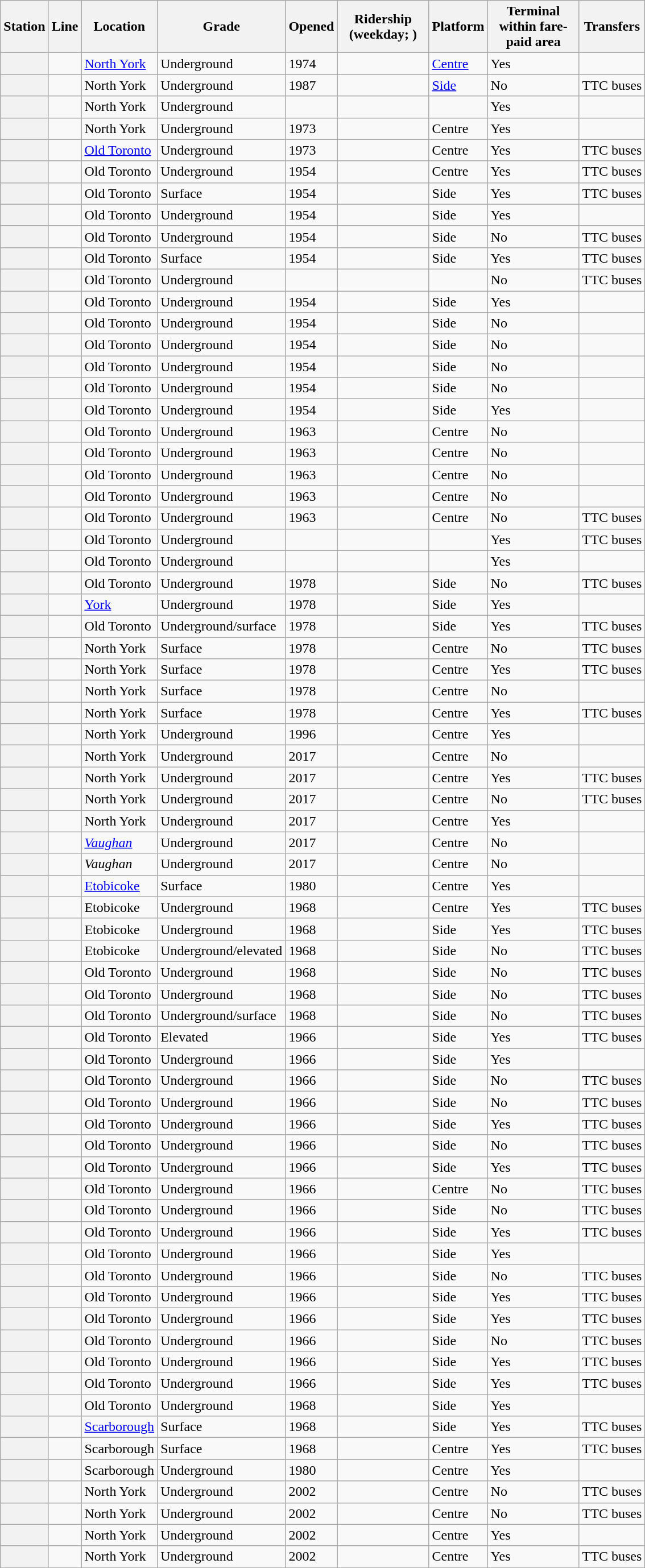<table class="wikitable plainrowheaders sortable col2center">
<tr>
<th>Station</th>
<th>Line</th>
<th>Location</th>
<th>Grade</th>
<th>Opened</th>
<th style="max-width:75pt">Ridership (weekday; )</th>
<th>Platform</th>
<th style="max-width:75pt">Terminal within fare-paid area</th>
<th class="unsortable">Transfers</th>
</tr>
<tr>
<th scope="row"></th>
<td></td>
<td><a href='#'>North York</a></td>
<td>Underground</td>
<td>1974</td>
<td></td>
<td><a href='#'>Centre</a></td>
<td>Yes</td>
<td style="max-width:200pt"></td>
</tr>
<tr>
<th scope="row"></th>
<td></td>
<td>North York</td>
<td>Underground</td>
<td>1987</td>
<td></td>
<td><a href='#'>Side</a></td>
<td>No</td>
<td style="max-width:200pt"> TTC buses</td>
</tr>
<tr>
<th scope="row"></th>
<td> </td>
<td>North York</td>
<td>Underground</td>
<td></td>
<td></td>
<td></td>
<td>Yes</td>
<td style="max-width:200pt"></td>
</tr>
<tr>
<th scope="row"></th>
<td></td>
<td>North York</td>
<td>Underground</td>
<td>1973</td>
<td></td>
<td>Centre</td>
<td>Yes</td>
<td style="max-width:200pt"></td>
</tr>
<tr>
<th scope="row"></th>
<td></td>
<td><a href='#'>Old Toronto</a></td>
<td>Underground</td>
<td>1973</td>
<td></td>
<td>Centre</td>
<td>Yes</td>
<td style="max-width:200pt"> TTC buses</td>
</tr>
<tr>
<th scope="row"></th>
<td></td>
<td>Old Toronto</td>
<td>Underground</td>
<td>1954</td>
<td></td>
<td>Centre</td>
<td>Yes</td>
<td style="max-width:200pt"> TTC buses</td>
</tr>
<tr>
<th scope="row"></th>
<td></td>
<td>Old Toronto</td>
<td>Surface</td>
<td>1954</td>
<td></td>
<td>Side</td>
<td>Yes</td>
<td style="max-width:200pt"> TTC buses</td>
</tr>
<tr>
<th scope="row"></th>
<td></td>
<td>Old Toronto</td>
<td>Underground</td>
<td>1954</td>
<td></td>
<td>Side</td>
<td>Yes</td>
<td style="max-width:200pt"></td>
</tr>
<tr>
<th scope="row"></th>
<td></td>
<td>Old Toronto</td>
<td>Underground</td>
<td>1954</td>
<td></td>
<td>Side</td>
<td>No</td>
<td style="max-width:200pt"> TTC buses</td>
</tr>
<tr>
<th scope="row"></th>
<td></td>
<td>Old Toronto</td>
<td>Surface</td>
<td>1954</td>
<td></td>
<td>Side</td>
<td>Yes</td>
<td style="max-width:200pt"> TTC buses</td>
</tr>
<tr>
<th scope="row"></th>
<td> </td>
<td>Old Toronto</td>
<td>Underground</td>
<td></td>
<td></td>
<td></td>
<td>No</td>
<td style="max-width:200pt"> TTC buses</td>
</tr>
<tr>
<th scope="row"></th>
<td></td>
<td>Old Toronto</td>
<td>Underground</td>
<td>1954</td>
<td></td>
<td>Side</td>
<td>Yes</td>
<td style="max-width:200pt"></td>
</tr>
<tr>
<th scope="row"></th>
<td></td>
<td>Old Toronto</td>
<td>Underground</td>
<td>1954</td>
<td></td>
<td>Side</td>
<td>No</td>
<td style="max-width:200pt"></td>
</tr>
<tr>
<th scope="row"></th>
<td></td>
<td>Old Toronto</td>
<td>Underground</td>
<td>1954</td>
<td></td>
<td>Side</td>
<td>No</td>
<td style="max-width:200pt"></td>
</tr>
<tr>
<th scope="row"></th>
<td></td>
<td>Old Toronto</td>
<td>Underground</td>
<td>1954</td>
<td></td>
<td>Side</td>
<td>No</td>
<td style="max-width:200pt"></td>
</tr>
<tr>
<th scope="row"></th>
<td></td>
<td>Old Toronto</td>
<td>Underground</td>
<td>1954</td>
<td></td>
<td>Side</td>
<td>No</td>
<td style="max-width:200pt"></td>
</tr>
<tr>
<th scope="row"></th>
<td></td>
<td>Old Toronto</td>
<td>Underground</td>
<td>1954</td>
<td></td>
<td>Side</td>
<td>Yes</td>
<td style="max-width:200pt"></td>
</tr>
<tr>
<th scope="row"></th>
<td></td>
<td>Old Toronto</td>
<td>Underground</td>
<td>1963</td>
<td></td>
<td>Centre</td>
<td>No</td>
<td style="max-width:200pt"></td>
</tr>
<tr>
<th scope="row"></th>
<td></td>
<td>Old Toronto</td>
<td>Underground</td>
<td>1963</td>
<td></td>
<td>Centre</td>
<td>No</td>
<td style="max-width:200pt"></td>
</tr>
<tr>
<th scope="row"></th>
<td></td>
<td>Old Toronto</td>
<td>Underground</td>
<td>1963</td>
<td></td>
<td>Centre</td>
<td>No</td>
<td style="max-width:200pt"></td>
</tr>
<tr>
<th scope="row"></th>
<td></td>
<td>Old Toronto</td>
<td>Underground</td>
<td>1963</td>
<td></td>
<td>Centre</td>
<td>No</td>
<td style="max-width:200pt"></td>
</tr>
<tr>
<th scope="row"></th>
<td></td>
<td>Old Toronto</td>
<td>Underground</td>
<td>1963</td>
<td></td>
<td>Centre</td>
<td>No</td>
<td style="max-width:200pt"> TTC buses</td>
</tr>
<tr>
<th scope="row"></th>
<td> </td>
<td>Old Toronto</td>
<td>Underground</td>
<td></td>
<td></td>
<td></td>
<td>Yes</td>
<td style="max-width:200pt"> TTC buses</td>
</tr>
<tr>
<th scope="row"></th>
<td> </td>
<td>Old Toronto</td>
<td>Underground</td>
<td></td>
<td></td>
<td></td>
<td>Yes</td>
<td style="max-width:200pt"></td>
</tr>
<tr>
<th scope="row"></th>
<td></td>
<td>Old Toronto</td>
<td>Underground</td>
<td>1978</td>
<td></td>
<td>Side</td>
<td>No</td>
<td style="max-width:200pt"> TTC buses</td>
</tr>
<tr>
<th scope="row"></th>
<td></td>
<td><a href='#'>York</a></td>
<td>Underground</td>
<td>1978</td>
<td></td>
<td>Side</td>
<td>Yes</td>
<td style="max-width:200pt"></td>
</tr>
<tr>
<th scope="row"></th>
<td></td>
<td>Old Toronto</td>
<td>Underground/surface</td>
<td>1978</td>
<td></td>
<td>Side</td>
<td>Yes</td>
<td style="max-width:200pt"> TTC buses</td>
</tr>
<tr>
<th scope="row"></th>
<td></td>
<td>North York</td>
<td>Surface</td>
<td>1978</td>
<td></td>
<td>Centre</td>
<td>No</td>
<td style="max-width:200pt"> TTC buses</td>
</tr>
<tr>
<th scope="row"></th>
<td></td>
<td>North York</td>
<td>Surface</td>
<td>1978</td>
<td></td>
<td>Centre</td>
<td>Yes</td>
<td style="max-width:200pt"> TTC buses</td>
</tr>
<tr>
<th scope="row"></th>
<td></td>
<td>North York</td>
<td>Surface</td>
<td>1978</td>
<td></td>
<td>Centre</td>
<td>No</td>
<td style="max-width:200pt"></td>
</tr>
<tr>
<th scope="row"></th>
<td></td>
<td>North York</td>
<td>Surface</td>
<td>1978</td>
<td></td>
<td>Centre</td>
<td>Yes</td>
<td style="max-width:200pt"> TTC buses</td>
</tr>
<tr>
<th scope="row"></th>
<td></td>
<td>North York</td>
<td>Underground</td>
<td>1996</td>
<td></td>
<td>Centre</td>
<td>Yes</td>
<td style="max-width:200pt"></td>
</tr>
<tr>
<th scope="row"></th>
<td></td>
<td>North York</td>
<td>Underground</td>
<td>2017</td>
<td></td>
<td>Centre</td>
<td>No</td>
<td style="max-width:200pt"></td>
</tr>
<tr>
<th scope="row"></th>
<td></td>
<td>North York</td>
<td>Underground</td>
<td>2017</td>
<td></td>
<td>Centre</td>
<td>Yes</td>
<td style="max-width:200pt"> TTC buses</td>
</tr>
<tr>
<th scope="row"></th>
<td></td>
<td>North York</td>
<td>Underground</td>
<td>2017</td>
<td></td>
<td>Centre</td>
<td>No</td>
<td style="max-width:200pt"> TTC buses</td>
</tr>
<tr>
<th scope="row"></th>
<td></td>
<td>North York</td>
<td>Underground</td>
<td>2017</td>
<td></td>
<td>Centre</td>
<td>Yes</td>
<td style="max-width:200pt"></td>
</tr>
<tr>
<th scope="row"></th>
<td></td>
<td><em><a href='#'>Vaughan</a></em></td>
<td>Underground</td>
<td>2017</td>
<td></td>
<td>Centre</td>
<td>No</td>
<td style="max-width:200pt"></td>
</tr>
<tr>
<th scope="row"></th>
<td></td>
<td><em>Vaughan</em></td>
<td>Underground</td>
<td>2017</td>
<td></td>
<td>Centre</td>
<td>No</td>
<td style="max-width:200pt"></td>
</tr>
<tr>
<th scope="row"></th>
<td></td>
<td><a href='#'>Etobicoke</a></td>
<td>Surface</td>
<td>1980</td>
<td></td>
<td>Centre</td>
<td>Yes</td>
<td style="max-width:200pt"></td>
</tr>
<tr>
<th scope="row"></th>
<td></td>
<td>Etobicoke</td>
<td>Underground</td>
<td>1968</td>
<td></td>
<td>Centre</td>
<td>Yes</td>
<td style="max-width:200pt"> TTC buses</td>
</tr>
<tr>
<th scope="row"></th>
<td></td>
<td>Etobicoke</td>
<td>Underground</td>
<td>1968</td>
<td></td>
<td>Side</td>
<td>Yes</td>
<td style="max-width:200pt"> TTC buses</td>
</tr>
<tr>
<th scope="row"></th>
<td></td>
<td>Etobicoke</td>
<td>Underground/elevated</td>
<td>1968</td>
<td></td>
<td>Side</td>
<td>No</td>
<td style="max-width:200pt"> TTC buses</td>
</tr>
<tr>
<th scope="row"></th>
<td></td>
<td>Old Toronto</td>
<td>Underground</td>
<td>1968</td>
<td></td>
<td>Side</td>
<td>No</td>
<td style="max-width:200pt"> TTC buses</td>
</tr>
<tr>
<th scope="row"></th>
<td></td>
<td>Old Toronto</td>
<td>Underground</td>
<td>1968</td>
<td></td>
<td>Side</td>
<td>No</td>
<td style="max-width:200pt"> TTC buses</td>
</tr>
<tr>
<th scope="row"></th>
<td></td>
<td>Old Toronto</td>
<td>Underground/surface</td>
<td>1968</td>
<td></td>
<td>Side</td>
<td>No</td>
<td style="max-width:200pt"> TTC buses</td>
</tr>
<tr>
<th scope="row"></th>
<td></td>
<td>Old Toronto</td>
<td>Elevated</td>
<td>1966</td>
<td></td>
<td>Side</td>
<td>Yes</td>
<td style="max-width:200pt"> TTC buses</td>
</tr>
<tr>
<th scope="row"></th>
<td></td>
<td>Old Toronto</td>
<td>Underground</td>
<td>1966</td>
<td></td>
<td>Side</td>
<td>Yes</td>
<td style="max-width:200pt"></td>
</tr>
<tr>
<th scope="row"></th>
<td></td>
<td>Old Toronto</td>
<td>Underground</td>
<td>1966</td>
<td></td>
<td>Side</td>
<td>No</td>
<td style="max-width:200pt"> TTC buses</td>
</tr>
<tr>
<th scope="row"></th>
<td></td>
<td>Old Toronto</td>
<td>Underground</td>
<td>1966</td>
<td></td>
<td>Side</td>
<td>No</td>
<td style="max-width:200pt"> TTC buses</td>
</tr>
<tr>
<th scope="row"></th>
<td></td>
<td>Old Toronto</td>
<td>Underground</td>
<td>1966</td>
<td></td>
<td>Side</td>
<td>Yes</td>
<td style="max-width:200pt"> TTC buses</td>
</tr>
<tr>
<th scope="row"></th>
<td></td>
<td>Old Toronto</td>
<td>Underground</td>
<td>1966</td>
<td></td>
<td>Side</td>
<td>No</td>
<td style="max-width:200pt"> TTC buses</td>
</tr>
<tr>
<th scope="row"></th>
<td></td>
<td>Old Toronto</td>
<td>Underground</td>
<td>1966</td>
<td></td>
<td>Side</td>
<td>Yes</td>
<td style="max-width:200pt"> TTC buses</td>
</tr>
<tr>
<th scope="row"></th>
<td></td>
<td>Old Toronto</td>
<td>Underground</td>
<td>1966</td>
<td></td>
<td>Centre</td>
<td>No</td>
<td style="max-width:200pt"> TTC buses</td>
</tr>
<tr>
<th scope="row"></th>
<td></td>
<td>Old Toronto</td>
<td>Underground</td>
<td>1966</td>
<td></td>
<td>Side</td>
<td>No</td>
<td style="max-width:200pt"> TTC buses</td>
</tr>
<tr>
<th scope="row"></th>
<td></td>
<td>Old Toronto</td>
<td>Underground</td>
<td>1966</td>
<td></td>
<td>Side</td>
<td>Yes</td>
<td style="max-width:200pt"> TTC buses</td>
</tr>
<tr>
<th scope="row"></th>
<td></td>
<td>Old Toronto</td>
<td>Underground</td>
<td>1966</td>
<td></td>
<td>Side</td>
<td>Yes</td>
<td style="max-width:200pt"></td>
</tr>
<tr>
<th scope="row"></th>
<td></td>
<td>Old Toronto</td>
<td>Underground</td>
<td>1966</td>
<td></td>
<td>Side</td>
<td>No</td>
<td style="max-width:200pt"> TTC buses</td>
</tr>
<tr>
<th scope="row"></th>
<td></td>
<td>Old Toronto</td>
<td>Underground</td>
<td>1966</td>
<td></td>
<td>Side</td>
<td>Yes</td>
<td style="max-width:200pt"> TTC buses</td>
</tr>
<tr>
<th scope="row"></th>
<td></td>
<td>Old Toronto</td>
<td>Underground</td>
<td>1966</td>
<td></td>
<td>Side</td>
<td>Yes</td>
<td style="max-width:200pt"> TTC buses</td>
</tr>
<tr>
<th scope="row"></th>
<td></td>
<td>Old Toronto</td>
<td>Underground</td>
<td>1966</td>
<td></td>
<td>Side</td>
<td>No</td>
<td style="max-width:200pt"> TTC buses</td>
</tr>
<tr>
<th scope="row"></th>
<td></td>
<td>Old Toronto</td>
<td>Underground</td>
<td>1966</td>
<td></td>
<td>Side</td>
<td>Yes</td>
<td style="max-width:200pt"> TTC buses</td>
</tr>
<tr>
<th scope="row"></th>
<td></td>
<td>Old Toronto</td>
<td>Underground</td>
<td>1966</td>
<td></td>
<td>Side</td>
<td>Yes</td>
<td style="max-width:200pt"> TTC buses</td>
</tr>
<tr>
<th scope="row"></th>
<td></td>
<td>Old Toronto</td>
<td>Underground</td>
<td>1968</td>
<td></td>
<td>Side</td>
<td>Yes</td>
<td style="max-width:200pt"></td>
</tr>
<tr>
<th scope="row"></th>
<td></td>
<td><a href='#'>Scarborough</a></td>
<td>Surface</td>
<td>1968</td>
<td></td>
<td>Side</td>
<td>Yes</td>
<td style="max-width:200pt"> TTC buses</td>
</tr>
<tr>
<th scope="row"></th>
<td></td>
<td>Scarborough</td>
<td>Surface</td>
<td>1968</td>
<td></td>
<td>Centre</td>
<td>Yes</td>
<td style="max-width:200pt"> TTC buses</td>
</tr>
<tr>
<th scope="row"></th>
<td></td>
<td>Scarborough</td>
<td>Underground</td>
<td>1980</td>
<td></td>
<td>Centre</td>
<td>Yes</td>
<td style="max-width:200pt"></td>
</tr>
<tr>
<th scope="row"></th>
<td></td>
<td>North York</td>
<td>Underground</td>
<td>2002</td>
<td></td>
<td>Centre</td>
<td>No</td>
<td style="max-width:200pt"> TTC buses</td>
</tr>
<tr>
<th scope="row"></th>
<td></td>
<td>North York</td>
<td>Underground</td>
<td>2002</td>
<td></td>
<td>Centre</td>
<td>No</td>
<td style="max-width:200pt"> TTC buses</td>
</tr>
<tr>
<th scope="row"></th>
<td></td>
<td>North York</td>
<td>Underground</td>
<td>2002</td>
<td></td>
<td>Centre</td>
<td>Yes</td>
<td style="max-width:200pt"></td>
</tr>
<tr>
<th scope="row"></th>
<td></td>
<td>North York</td>
<td>Underground</td>
<td>2002</td>
<td></td>
<td>Centre</td>
<td>Yes</td>
<td style="max-width:200pt"> TTC buses</td>
</tr>
</table>
